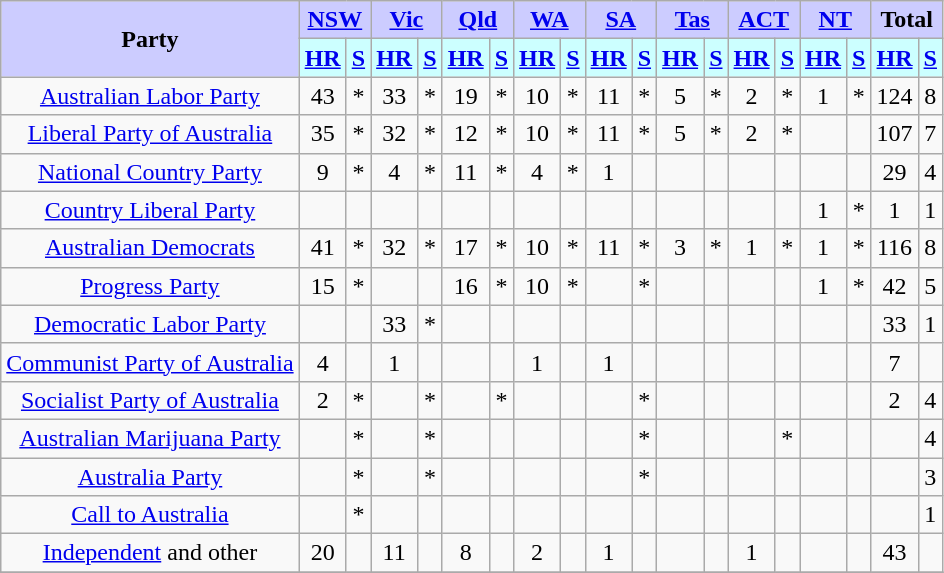<table class="wikitable" style="text-align:center">
<tr>
<th rowspan="2" style="background:#ccf;">Party</th>
<th colspan="2" style="background:#ccf;"><a href='#'>NSW</a></th>
<th colspan="2" style="background:#ccf;"><a href='#'>Vic</a></th>
<th colspan="2" style="background:#ccf;"><a href='#'>Qld</a></th>
<th colspan="2" style="background:#ccf;"><a href='#'>WA</a></th>
<th colspan="2" style="background:#ccf;"><a href='#'>SA</a></th>
<th colspan="2" style="background:#ccf;"><a href='#'>Tas</a></th>
<th colspan="2" style="background:#ccf;"><a href='#'>ACT</a></th>
<th colspan="2" style="background:#ccf;"><a href='#'>NT</a></th>
<th colspan="2" style="background:#ccf;">Total</th>
</tr>
<tr>
<th style="background:#ccffff;"><a href='#'>HR</a></th>
<th style="background:#ccffff;"><a href='#'>S</a></th>
<th style="background:#ccffff;"><a href='#'>HR</a></th>
<th style="background:#ccffff;"><a href='#'>S</a></th>
<th style="background:#ccffff;"><a href='#'>HR</a></th>
<th style="background:#ccffff;"><a href='#'>S</a></th>
<th style="background:#ccffff;"><a href='#'>HR</a></th>
<th style="background:#ccffff;"><a href='#'>S</a></th>
<th style="background:#ccffff;"><a href='#'>HR</a></th>
<th style="background:#ccffff;"><a href='#'>S</a></th>
<th style="background:#ccffff;"><a href='#'>HR</a></th>
<th style="background:#ccffff;"><a href='#'>S</a></th>
<th style="background:#ccffff;"><a href='#'>HR</a></th>
<th style="background:#ccffff;"><a href='#'>S</a></th>
<th style="background:#ccffff;"><a href='#'>HR</a></th>
<th style="background:#ccffff;"><a href='#'>S</a></th>
<th style="background:#ccffff;"><a href='#'>HR</a></th>
<th style="background:#ccffff;"><a href='#'>S</a></th>
</tr>
<tr>
<td style="font-size:100%;"><a href='#'>Australian Labor Party</a></td>
<td>43</td>
<td>*</td>
<td>33</td>
<td>*</td>
<td>19</td>
<td>*</td>
<td>10</td>
<td>*</td>
<td>11</td>
<td>*</td>
<td>5</td>
<td>*</td>
<td>2</td>
<td>*</td>
<td>1</td>
<td>*</td>
<td>124</td>
<td>8</td>
</tr>
<tr>
<td style="font-size:100%;"><a href='#'>Liberal Party of Australia</a></td>
<td>35</td>
<td>*</td>
<td>32</td>
<td>*</td>
<td>12</td>
<td>*</td>
<td>10</td>
<td>*</td>
<td>11</td>
<td>*</td>
<td>5</td>
<td>*</td>
<td>2</td>
<td>*</td>
<td></td>
<td></td>
<td>107</td>
<td>7</td>
</tr>
<tr>
<td style="font-size:100%;"><a href='#'>National Country Party</a></td>
<td>9</td>
<td>*</td>
<td>4</td>
<td>*</td>
<td>11</td>
<td>*</td>
<td>4</td>
<td>*</td>
<td>1</td>
<td></td>
<td></td>
<td></td>
<td></td>
<td></td>
<td></td>
<td></td>
<td>29</td>
<td>4</td>
</tr>
<tr>
<td style="font-size:100%;"><a href='#'>Country Liberal Party</a></td>
<td></td>
<td></td>
<td></td>
<td></td>
<td></td>
<td></td>
<td></td>
<td></td>
<td></td>
<td></td>
<td></td>
<td></td>
<td></td>
<td></td>
<td>1</td>
<td>*</td>
<td>1</td>
<td>1</td>
</tr>
<tr>
<td style="font-size:100%;"><a href='#'>Australian Democrats</a></td>
<td>41</td>
<td>*</td>
<td>32</td>
<td>*</td>
<td>17</td>
<td>*</td>
<td>10</td>
<td>*</td>
<td>11</td>
<td>*</td>
<td>3</td>
<td>*</td>
<td>1</td>
<td>*</td>
<td>1</td>
<td>*</td>
<td>116</td>
<td>8</td>
</tr>
<tr>
<td style="font-size:100%;"><a href='#'>Progress Party</a></td>
<td>15</td>
<td>*</td>
<td></td>
<td></td>
<td>16</td>
<td>*</td>
<td>10</td>
<td>*</td>
<td></td>
<td>*</td>
<td></td>
<td></td>
<td></td>
<td></td>
<td>1</td>
<td>*</td>
<td>42</td>
<td>5</td>
</tr>
<tr>
<td style="font-size:100%;"><a href='#'>Democratic Labor Party</a></td>
<td></td>
<td></td>
<td>33</td>
<td>*</td>
<td></td>
<td></td>
<td></td>
<td></td>
<td></td>
<td></td>
<td></td>
<td></td>
<td></td>
<td></td>
<td></td>
<td></td>
<td>33</td>
<td>1</td>
</tr>
<tr>
<td style="font-size:100%;"><a href='#'>Communist Party of Australia</a></td>
<td>4</td>
<td></td>
<td>1</td>
<td></td>
<td></td>
<td></td>
<td>1</td>
<td></td>
<td>1</td>
<td></td>
<td></td>
<td></td>
<td></td>
<td></td>
<td></td>
<td></td>
<td>7</td>
<td></td>
</tr>
<tr>
<td style="font-size:100%;"><a href='#'>Socialist Party of Australia</a></td>
<td>2</td>
<td>*</td>
<td></td>
<td>*</td>
<td></td>
<td>*</td>
<td></td>
<td></td>
<td></td>
<td>*</td>
<td></td>
<td></td>
<td></td>
<td></td>
<td></td>
<td></td>
<td>2</td>
<td>4</td>
</tr>
<tr>
<td style="font-size:100%;"><a href='#'>Australian Marijuana Party</a></td>
<td></td>
<td>*</td>
<td></td>
<td>*</td>
<td></td>
<td></td>
<td></td>
<td></td>
<td></td>
<td>*</td>
<td></td>
<td></td>
<td></td>
<td>*</td>
<td></td>
<td></td>
<td></td>
<td>4</td>
</tr>
<tr>
<td style="font-size:100%;"><a href='#'>Australia Party</a></td>
<td></td>
<td>*</td>
<td></td>
<td>*</td>
<td></td>
<td></td>
<td></td>
<td></td>
<td></td>
<td>*</td>
<td></td>
<td></td>
<td></td>
<td></td>
<td></td>
<td></td>
<td></td>
<td>3</td>
</tr>
<tr>
<td style="font-size:100%;"><a href='#'>Call to Australia</a></td>
<td></td>
<td>*</td>
<td></td>
<td></td>
<td></td>
<td></td>
<td></td>
<td></td>
<td></td>
<td></td>
<td></td>
<td></td>
<td></td>
<td></td>
<td></td>
<td></td>
<td></td>
<td>1</td>
</tr>
<tr>
<td style="font-size:100%;"><a href='#'>Independent</a> and other</td>
<td>20</td>
<td></td>
<td>11</td>
<td></td>
<td>8</td>
<td></td>
<td>2</td>
<td></td>
<td>1</td>
<td></td>
<td></td>
<td></td>
<td>1</td>
<td></td>
<td></td>
<td></td>
<td>43</td>
<td></td>
</tr>
<tr>
</tr>
</table>
